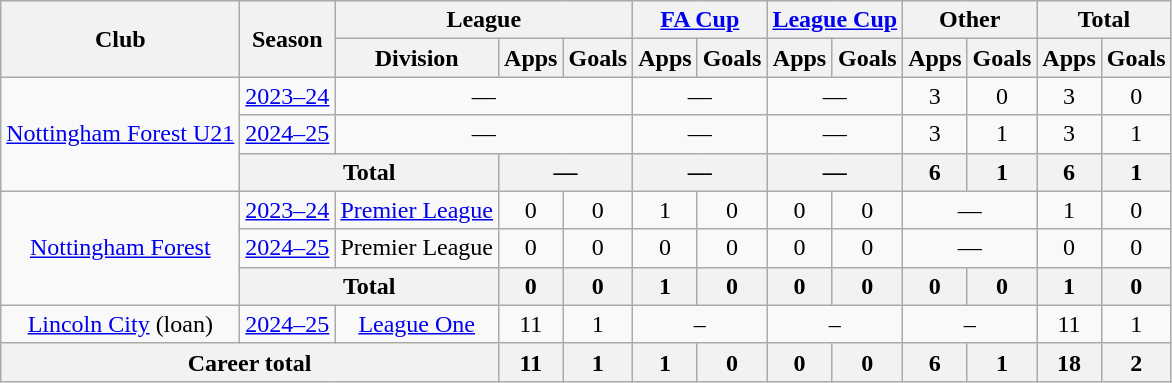<table class=wikitable style="text-align:center">
<tr>
<th rowspan=2>Club</th>
<th rowspan=2>Season</th>
<th colspan=3>League</th>
<th colspan=2><a href='#'>FA Cup</a></th>
<th colspan=2><a href='#'>League Cup</a></th>
<th colspan=2>Other</th>
<th colspan=2>Total</th>
</tr>
<tr>
<th>Division</th>
<th>Apps</th>
<th>Goals</th>
<th>Apps</th>
<th>Goals</th>
<th>Apps</th>
<th>Goals</th>
<th>Apps</th>
<th>Goals</th>
<th>Apps</th>
<th>Goals</th>
</tr>
<tr>
<td rowspan=3><a href='#'>Nottingham Forest U21</a></td>
<td><a href='#'>2023–24</a></td>
<td colspan=3>—</td>
<td colspan=2>—</td>
<td colspan=2>—</td>
<td>3</td>
<td>0</td>
<td>3</td>
<td>0</td>
</tr>
<tr>
<td><a href='#'>2024–25</a></td>
<td colspan=3>—</td>
<td colspan=2>—</td>
<td colspan=2>—</td>
<td>3</td>
<td>1</td>
<td>3</td>
<td>1</td>
</tr>
<tr>
<th colspan=2>Total</th>
<th colspan=2>—</th>
<th colspan=2>—</th>
<th colspan=2>—</th>
<th>6</th>
<th>1</th>
<th>6</th>
<th>1</th>
</tr>
<tr>
<td rowspan=3><a href='#'>Nottingham Forest</a></td>
<td><a href='#'>2023–24</a></td>
<td><a href='#'>Premier League</a></td>
<td>0</td>
<td>0</td>
<td>1</td>
<td>0</td>
<td>0</td>
<td>0</td>
<td colspan=2>—</td>
<td>1</td>
<td>0</td>
</tr>
<tr>
<td><a href='#'>2024–25</a></td>
<td>Premier League</td>
<td>0</td>
<td>0</td>
<td>0</td>
<td>0</td>
<td>0</td>
<td>0</td>
<td colspan=2>—</td>
<td>0</td>
<td>0</td>
</tr>
<tr>
<th colspan=2>Total</th>
<th>0</th>
<th>0</th>
<th>1</th>
<th>0</th>
<th>0</th>
<th>0</th>
<th>0</th>
<th>0</th>
<th>1</th>
<th>0</th>
</tr>
<tr>
<td><a href='#'>Lincoln City</a> (loan)</td>
<td><a href='#'>2024–25</a></td>
<td><a href='#'>League One</a></td>
<td>11</td>
<td>1</td>
<td colspan="2">–</td>
<td colspan="2">–</td>
<td colspan="2">–</td>
<td>11</td>
<td>1</td>
</tr>
<tr>
<th colspan="3">Career total</th>
<th>11</th>
<th>1</th>
<th>1</th>
<th>0</th>
<th>0</th>
<th>0</th>
<th>6</th>
<th>1</th>
<th>18</th>
<th>2</th>
</tr>
</table>
